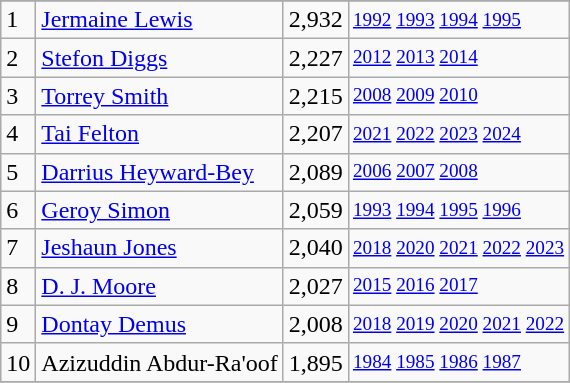<table class="wikitable">
<tr>
</tr>
<tr>
<td>1</td>
<td><a href='#'>Jermaine Lewis</a></td>
<td>2,932</td>
<td style="font-size:80%;"><a href='#'>1992</a> <a href='#'>1993</a> <a href='#'>1994</a> <a href='#'>1995</a></td>
</tr>
<tr>
<td>2</td>
<td><a href='#'>Stefon Diggs</a></td>
<td>2,227</td>
<td style="font-size:80%;"><a href='#'>2012</a> <a href='#'>2013</a> <a href='#'>2014</a></td>
</tr>
<tr>
<td>3</td>
<td><a href='#'>Torrey Smith</a></td>
<td>2,215</td>
<td style="font-size:80%;"><a href='#'>2008</a> <a href='#'>2009</a> <a href='#'>2010</a></td>
</tr>
<tr>
<td>4</td>
<td><a href='#'>Tai Felton</a></td>
<td>2,207</td>
<td style="font-size:80%;"><a href='#'>2021</a> <a href='#'>2022</a> <a href='#'>2023</a> <a href='#'>2024</a></td>
</tr>
<tr>
<td>5</td>
<td><a href='#'>Darrius Heyward-Bey</a></td>
<td>2,089</td>
<td style="font-size:80%;"><a href='#'>2006</a> <a href='#'>2007</a> <a href='#'>2008</a></td>
</tr>
<tr>
<td>6</td>
<td><a href='#'>Geroy Simon</a></td>
<td>2,059</td>
<td style="font-size:80%;"><a href='#'>1993</a> <a href='#'>1994</a> <a href='#'>1995</a> <a href='#'>1996</a></td>
</tr>
<tr>
<td>7</td>
<td><a href='#'>Jeshaun Jones</a></td>
<td>2,040</td>
<td style="font-size:80%;"><a href='#'>2018</a> <a href='#'>2020</a> <a href='#'>2021</a> <a href='#'>2022</a> <a href='#'>2023</a></td>
</tr>
<tr>
<td>8</td>
<td><a href='#'>D. J. Moore</a></td>
<td>2,027</td>
<td style="font-size:80%;"><a href='#'>2015</a> <a href='#'>2016</a> <a href='#'>2017</a></td>
</tr>
<tr>
<td>9</td>
<td><a href='#'>Dontay Demus</a></td>
<td>2,008</td>
<td style="font-size:80%;"><a href='#'>2018</a> <a href='#'>2019</a> <a href='#'>2020</a> <a href='#'>2021</a> <a href='#'>2022</a></td>
</tr>
<tr>
<td>10</td>
<td>Azizuddin Abdur-Ra'oof</td>
<td>1,895</td>
<td style="font-size:80%;"><a href='#'>1984</a> <a href='#'>1985</a> <a href='#'>1986</a> <a href='#'>1987</a></td>
</tr>
<tr>
</tr>
</table>
